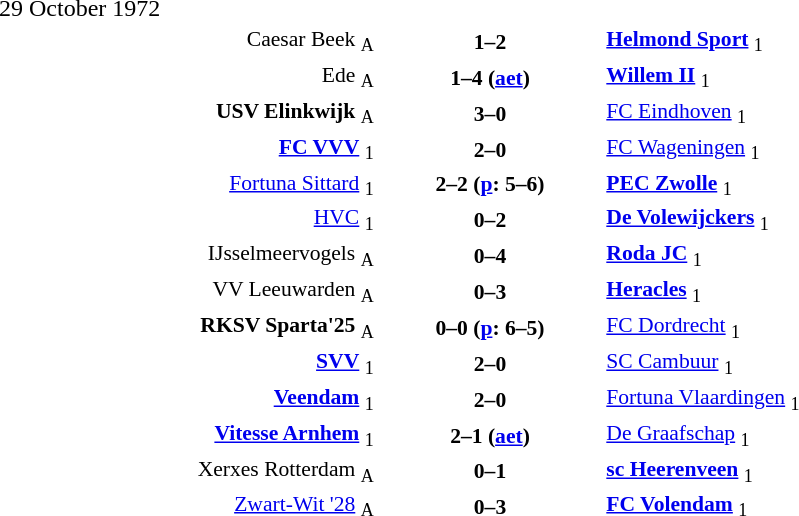<table width=100% cellspacing=1>
<tr>
<th width=20%></th>
<th width=12%></th>
<th width=20%></th>
<th></th>
</tr>
<tr>
<td>29 October 1972</td>
</tr>
<tr style=font-size:90%>
<td align=right>Caesar Beek <sub>A</sub></td>
<td align=center><strong>1–2</strong></td>
<td><strong><a href='#'>Helmond Sport</a></strong> <sub>1</sub></td>
</tr>
<tr style=font-size:90%>
<td align=right>Ede <sub>A</sub></td>
<td align=center><strong>1–4 (<a href='#'>aet</a>)</strong></td>
<td><strong><a href='#'>Willem II</a></strong> <sub>1</sub></td>
</tr>
<tr style=font-size:90%>
<td align=right><strong>USV Elinkwijk</strong> <sub>A</sub></td>
<td align=center><strong>3–0</strong></td>
<td><a href='#'>FC Eindhoven</a> <sub>1</sub></td>
</tr>
<tr style=font-size:90%>
<td align=right><strong><a href='#'>FC VVV</a></strong> <sub>1</sub></td>
<td align=center><strong>2–0</strong></td>
<td><a href='#'>FC Wageningen</a> <sub>1</sub></td>
</tr>
<tr style=font-size:90%>
<td align=right><a href='#'>Fortuna Sittard</a> <sub>1</sub></td>
<td align=center><strong>2–2 (<a href='#'>p</a>: 5–6)</strong></td>
<td><strong><a href='#'>PEC Zwolle</a></strong> <sub>1</sub></td>
</tr>
<tr style=font-size:90%>
<td align=right><a href='#'>HVC</a> <sub>1</sub></td>
<td align=center><strong>0–2</strong></td>
<td><strong><a href='#'>De Volewijckers</a></strong> <sub>1</sub></td>
</tr>
<tr style=font-size:90%>
<td align=right>IJsselmeervogels <sub>A</sub></td>
<td align=center><strong>0–4</strong></td>
<td><strong><a href='#'>Roda JC</a></strong> <sub>1</sub></td>
</tr>
<tr style=font-size:90%>
<td align=right>VV Leeuwarden <sub>A</sub></td>
<td align=center><strong>0–3</strong></td>
<td><strong><a href='#'>Heracles</a></strong> <sub>1</sub></td>
</tr>
<tr style=font-size:90%>
<td align=right><strong>RKSV Sparta'25</strong> <sub>A</sub></td>
<td align=center><strong>0–0 (<a href='#'>p</a>: 6–5)</strong></td>
<td><a href='#'>FC Dordrecht</a> <sub>1</sub></td>
</tr>
<tr style=font-size:90%>
<td align=right><strong><a href='#'>SVV</a></strong> <sub>1</sub></td>
<td align=center><strong>2–0</strong></td>
<td><a href='#'>SC Cambuur</a> <sub>1</sub></td>
</tr>
<tr style=font-size:90%>
<td align=right><strong><a href='#'>Veendam</a></strong> <sub>1</sub></td>
<td align=center><strong>2–0</strong></td>
<td><a href='#'>Fortuna Vlaardingen</a> <sub>1</sub></td>
</tr>
<tr style=font-size:90%>
<td align=right><strong><a href='#'>Vitesse Arnhem</a></strong> <sub>1</sub></td>
<td align=center><strong>2–1 (<a href='#'>aet</a>)</strong></td>
<td><a href='#'>De Graafschap</a> <sub>1</sub></td>
</tr>
<tr style=font-size:90%>
<td align=right>Xerxes Rotterdam <sub>A</sub></td>
<td align=center><strong>0–1</strong></td>
<td><strong><a href='#'>sc Heerenveen</a></strong> <sub>1</sub></td>
</tr>
<tr style=font-size:90%>
<td align=right><a href='#'>Zwart-Wit '28</a> <sub>A</sub></td>
<td align=center><strong>0–3</strong></td>
<td><strong><a href='#'>FC Volendam</a></strong> <sub>1</sub></td>
</tr>
</table>
